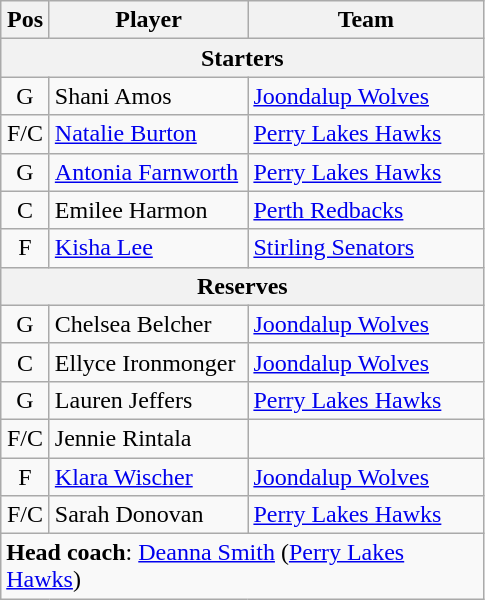<table class="wikitable" style="text-align:center">
<tr>
<th scope="col" width="25px">Pos</th>
<th scope="col" width="125px">Player</th>
<th scope="col" width="150px">Team</th>
</tr>
<tr>
<th scope="col" colspan="3">Starters</th>
</tr>
<tr>
<td>G</td>
<td style="text-align:left">Shani Amos</td>
<td style="text-align:left"><a href='#'>Joondalup Wolves</a></td>
</tr>
<tr>
<td>F/C</td>
<td style="text-align:left"><a href='#'>Natalie Burton</a></td>
<td style="text-align:left"><a href='#'>Perry Lakes Hawks</a></td>
</tr>
<tr>
<td>G</td>
<td style="text-align:left"><a href='#'>Antonia Farnworth</a></td>
<td style="text-align:left"><a href='#'>Perry Lakes Hawks</a></td>
</tr>
<tr>
<td>C</td>
<td style="text-align:left">Emilee Harmon</td>
<td style="text-align:left"><a href='#'>Perth Redbacks</a></td>
</tr>
<tr>
<td>F</td>
<td style="text-align:left"><a href='#'>Kisha Lee</a></td>
<td style="text-align:left"><a href='#'>Stirling Senators</a></td>
</tr>
<tr>
<th scope="col" colspan="3">Reserves</th>
</tr>
<tr>
<td>G</td>
<td style="text-align:left">Chelsea Belcher</td>
<td style="text-align:left"><a href='#'>Joondalup Wolves</a></td>
</tr>
<tr>
<td>C</td>
<td style="text-align:left">Ellyce Ironmonger</td>
<td style="text-align:left"><a href='#'>Joondalup Wolves</a></td>
</tr>
<tr>
<td>G</td>
<td style="text-align:left">Lauren Jeffers</td>
<td style="text-align:left"><a href='#'>Perry Lakes Hawks</a></td>
</tr>
<tr>
<td>F/C</td>
<td style="text-align:left">Jennie Rintala</td>
<td style="text-align:left"></td>
</tr>
<tr>
<td>F</td>
<td style="text-align:left"><a href='#'>Klara Wischer</a></td>
<td style="text-align:left"><a href='#'>Joondalup Wolves</a></td>
</tr>
<tr>
<td>F/C</td>
<td style="text-align:left">Sarah Donovan</td>
<td style="text-align:left"><a href='#'>Perry Lakes Hawks</a></td>
</tr>
<tr>
<td style="text-align:left" colspan="3"><strong>Head coach</strong>: <a href='#'>Deanna Smith</a> (<a href='#'>Perry Lakes Hawks</a>)</td>
</tr>
</table>
